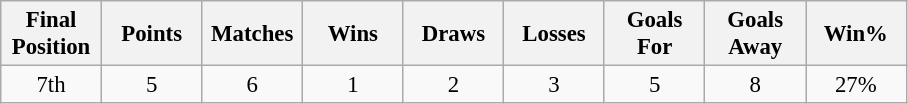<table class="wikitable" style="font-size: 95%; text-align: center;">
<tr>
<th width=60>Final Position</th>
<th width=60>Points</th>
<th width=60>Matches</th>
<th width=60>Wins</th>
<th width=60>Draws</th>
<th width=60>Losses</th>
<th width=60>Goals For</th>
<th width=60>Goals Away</th>
<th width=60>Win%</th>
</tr>
<tr>
<td>7th</td>
<td>5</td>
<td>6</td>
<td>1</td>
<td>2</td>
<td>3</td>
<td>5</td>
<td>8</td>
<td>27%</td>
</tr>
</table>
